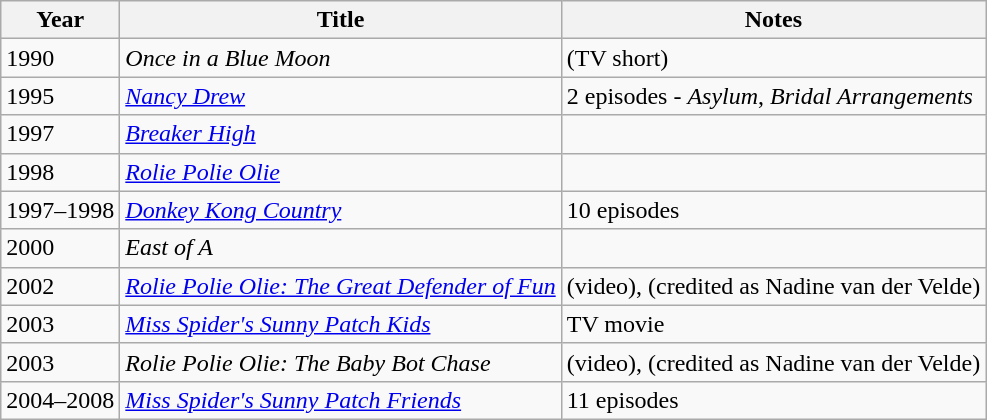<table class="wikitable sortable">
<tr>
<th>Year</th>
<th>Title</th>
<th class="unsortable">Notes</th>
</tr>
<tr>
<td>1990</td>
<td><em>Once in a Blue Moon</em></td>
<td>(TV short)</td>
</tr>
<tr>
<td>1995</td>
<td><em><a href='#'>Nancy Drew</a></em></td>
<td>2 episodes - <em>Asylum</em>, <em>Bridal Arrangements</em></td>
</tr>
<tr>
<td>1997</td>
<td><em><a href='#'>Breaker High</a></em></td>
<td></td>
</tr>
<tr>
<td>1998</td>
<td><em><a href='#'>Rolie Polie Olie</a></em></td>
<td></td>
</tr>
<tr>
<td>1997–1998</td>
<td><em><a href='#'>Donkey Kong Country</a></em></td>
<td>10 episodes</td>
</tr>
<tr>
<td>2000</td>
<td><em>East of A</em></td>
<td></td>
</tr>
<tr>
<td>2002</td>
<td><em><a href='#'>Rolie Polie Olie: The Great Defender of Fun</a></em></td>
<td>(video), (credited as Nadine van der Velde)</td>
</tr>
<tr>
<td>2003</td>
<td><em><a href='#'>Miss Spider's Sunny Patch Kids</a></em></td>
<td>TV movie</td>
</tr>
<tr>
<td>2003</td>
<td><em>Rolie Polie Olie: The Baby Bot Chase</em></td>
<td>(video), (credited as Nadine van der Velde)</td>
</tr>
<tr>
<td>2004–2008</td>
<td><em><a href='#'>Miss Spider's Sunny Patch Friends</a></em></td>
<td>11 episodes</td>
</tr>
</table>
